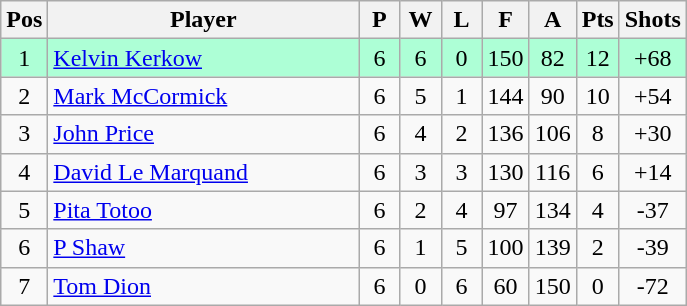<table class="wikitable" style="font-size: 100%">
<tr>
<th width=20>Pos</th>
<th width=200>Player</th>
<th width=20>P</th>
<th width=20>W</th>
<th width=20>L</th>
<th width=20>F</th>
<th width=20>A</th>
<th width=20>Pts</th>
<th width=30>Shots</th>
</tr>
<tr align=center style="background: #ADFFD6;">
<td>1</td>
<td align="left"> <a href='#'>Kelvin Kerkow</a></td>
<td>6</td>
<td>6</td>
<td>0</td>
<td>150</td>
<td>82</td>
<td>12</td>
<td>+68</td>
</tr>
<tr align=center>
<td>2</td>
<td align="left"> <a href='#'>Mark McCormick</a></td>
<td>6</td>
<td>5</td>
<td>1</td>
<td>144</td>
<td>90</td>
<td>10</td>
<td>+54</td>
</tr>
<tr align=center>
<td>3</td>
<td align="left"> <a href='#'>John Price</a></td>
<td>6</td>
<td>4</td>
<td>2</td>
<td>136</td>
<td>106</td>
<td>8</td>
<td>+30</td>
</tr>
<tr align=center>
<td>4</td>
<td align="left"> <a href='#'>David Le Marquand</a></td>
<td>6</td>
<td>3</td>
<td>3</td>
<td>130</td>
<td>116</td>
<td>6</td>
<td>+14</td>
</tr>
<tr align=center>
<td>5</td>
<td align="left"> <a href='#'>Pita Totoo</a></td>
<td>6</td>
<td>2</td>
<td>4</td>
<td>97</td>
<td>134</td>
<td>4</td>
<td>-37</td>
</tr>
<tr align=center>
<td>6</td>
<td align="left"> <a href='#'>P Shaw</a></td>
<td>6</td>
<td>1</td>
<td>5</td>
<td>100</td>
<td>139</td>
<td>2</td>
<td>-39</td>
</tr>
<tr align=center>
<td>7</td>
<td align="left"> <a href='#'>Tom Dion</a></td>
<td>6</td>
<td>0</td>
<td>6</td>
<td>60</td>
<td>150</td>
<td>0</td>
<td>-72</td>
</tr>
</table>
